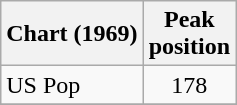<table class="wikitable">
<tr>
<th>Chart (1969)</th>
<th>Peak<br>position</th>
</tr>
<tr>
<td>US Pop</td>
<td align="center">178</td>
</tr>
<tr>
</tr>
</table>
